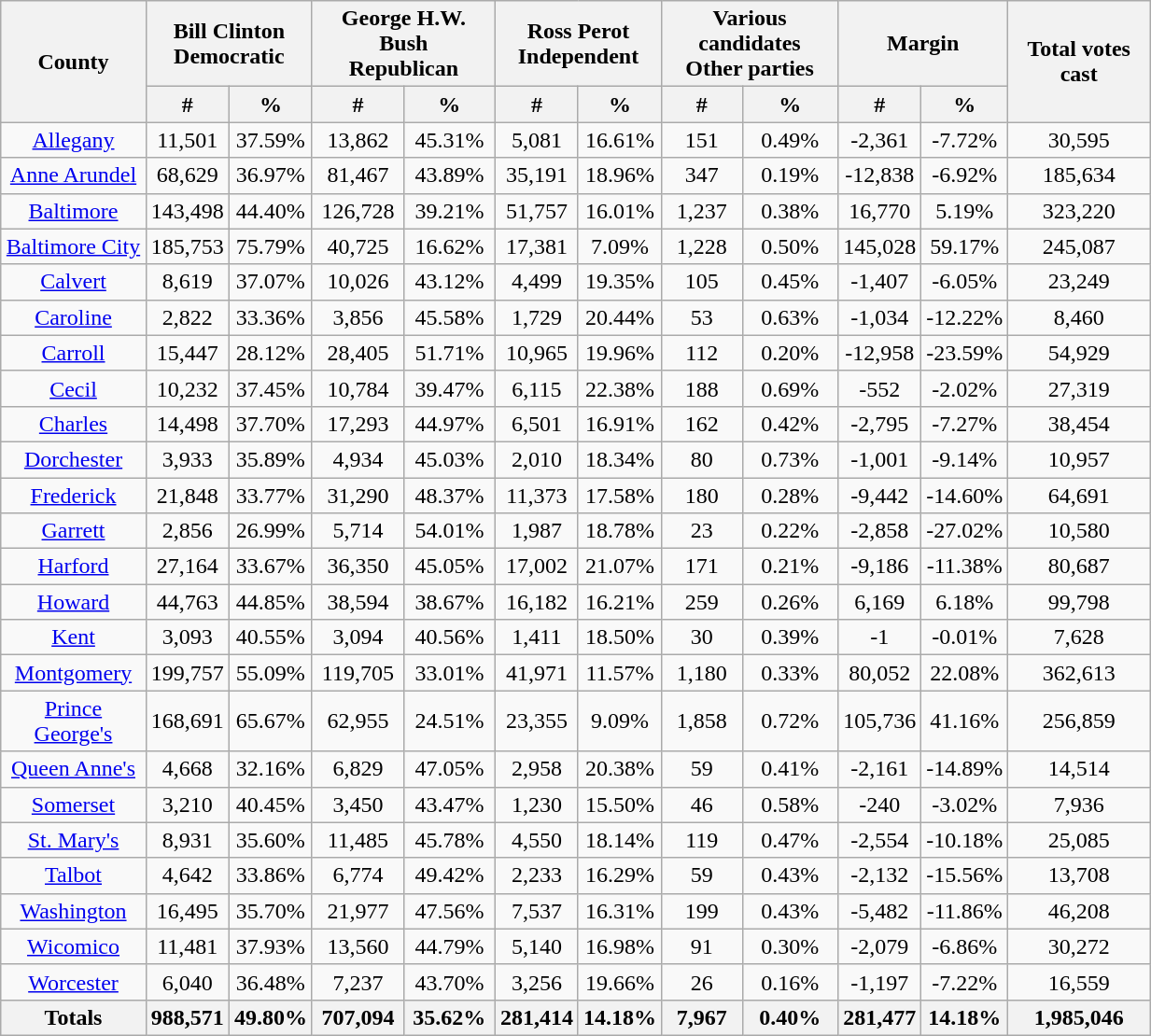<table width="65%"  class="wikitable sortable" style="text-align:center">
<tr>
<th style="text-align:center;" rowspan="2">County</th>
<th style="text-align:center;" colspan="2">Bill Clinton<br>Democratic</th>
<th style="text-align:center;" colspan="2">George H.W. Bush<br>Republican</th>
<th style="text-align:center;" colspan="2">Ross Perot<br>Independent</th>
<th style="text-align:center;" colspan="2">Various candidates<br>Other parties</th>
<th style="text-align:center;" colspan="2">Margin</th>
<th style="text-align:center;" rowspan="2">Total votes cast</th>
</tr>
<tr>
<th style="text-align:center;" data-sort-type="number">#</th>
<th style="text-align:center;" data-sort-type="number">%</th>
<th style="text-align:center;" data-sort-type="number">#</th>
<th style="text-align:center;" data-sort-type="number">%</th>
<th style="text-align:center;" data-sort-type="number">#</th>
<th style="text-align:center;" data-sort-type="number">%</th>
<th style="text-align:center;" data-sort-type="number">#</th>
<th style="text-align:center;" data-sort-type="number">%</th>
<th style="text-align:center;" data-sort-type="number">#</th>
<th style="text-align:center;" data-sort-type="number">%</th>
</tr>
<tr style="text-align:center;">
<td><a href='#'>Allegany</a></td>
<td>11,501</td>
<td>37.59%</td>
<td>13,862</td>
<td>45.31%</td>
<td>5,081</td>
<td>16.61%</td>
<td>151</td>
<td>0.49%</td>
<td>-2,361</td>
<td>-7.72%</td>
<td>30,595</td>
</tr>
<tr style="text-align:center;">
<td><a href='#'>Anne Arundel</a></td>
<td>68,629</td>
<td>36.97%</td>
<td>81,467</td>
<td>43.89%</td>
<td>35,191</td>
<td>18.96%</td>
<td>347</td>
<td>0.19%</td>
<td>-12,838</td>
<td>-6.92%</td>
<td>185,634</td>
</tr>
<tr style="text-align:center;">
<td><a href='#'>Baltimore</a></td>
<td>143,498</td>
<td>44.40%</td>
<td>126,728</td>
<td>39.21%</td>
<td>51,757</td>
<td>16.01%</td>
<td>1,237</td>
<td>0.38%</td>
<td>16,770</td>
<td>5.19%</td>
<td>323,220</td>
</tr>
<tr style="text-align:center;">
<td><a href='#'>Baltimore City</a></td>
<td>185,753</td>
<td>75.79%</td>
<td>40,725</td>
<td>16.62%</td>
<td>17,381</td>
<td>7.09%</td>
<td>1,228</td>
<td>0.50%</td>
<td>145,028</td>
<td>59.17%</td>
<td>245,087</td>
</tr>
<tr style="text-align:center;">
<td><a href='#'>Calvert</a></td>
<td>8,619</td>
<td>37.07%</td>
<td>10,026</td>
<td>43.12%</td>
<td>4,499</td>
<td>19.35%</td>
<td>105</td>
<td>0.45%</td>
<td>-1,407</td>
<td>-6.05%</td>
<td>23,249</td>
</tr>
<tr style="text-align:center;">
<td><a href='#'>Caroline</a></td>
<td>2,822</td>
<td>33.36%</td>
<td>3,856</td>
<td>45.58%</td>
<td>1,729</td>
<td>20.44%</td>
<td>53</td>
<td>0.63%</td>
<td>-1,034</td>
<td>-12.22%</td>
<td>8,460</td>
</tr>
<tr style="text-align:center;">
<td><a href='#'>Carroll</a></td>
<td>15,447</td>
<td>28.12%</td>
<td>28,405</td>
<td>51.71%</td>
<td>10,965</td>
<td>19.96%</td>
<td>112</td>
<td>0.20%</td>
<td>-12,958</td>
<td>-23.59%</td>
<td>54,929</td>
</tr>
<tr style="text-align:center;">
<td><a href='#'>Cecil</a></td>
<td>10,232</td>
<td>37.45%</td>
<td>10,784</td>
<td>39.47%</td>
<td>6,115</td>
<td>22.38%</td>
<td>188</td>
<td>0.69%</td>
<td>-552</td>
<td>-2.02%</td>
<td>27,319</td>
</tr>
<tr style="text-align:center;">
<td><a href='#'>Charles</a></td>
<td>14,498</td>
<td>37.70%</td>
<td>17,293</td>
<td>44.97%</td>
<td>6,501</td>
<td>16.91%</td>
<td>162</td>
<td>0.42%</td>
<td>-2,795</td>
<td>-7.27%</td>
<td>38,454</td>
</tr>
<tr style="text-align:center;">
<td><a href='#'>Dorchester</a></td>
<td>3,933</td>
<td>35.89%</td>
<td>4,934</td>
<td>45.03%</td>
<td>2,010</td>
<td>18.34%</td>
<td>80</td>
<td>0.73%</td>
<td>-1,001</td>
<td>-9.14%</td>
<td>10,957</td>
</tr>
<tr style="text-align:center;">
<td><a href='#'>Frederick</a></td>
<td>21,848</td>
<td>33.77%</td>
<td>31,290</td>
<td>48.37%</td>
<td>11,373</td>
<td>17.58%</td>
<td>180</td>
<td>0.28%</td>
<td>-9,442</td>
<td>-14.60%</td>
<td>64,691</td>
</tr>
<tr style="text-align:center;">
<td><a href='#'>Garrett</a></td>
<td>2,856</td>
<td>26.99%</td>
<td>5,714</td>
<td>54.01%</td>
<td>1,987</td>
<td>18.78%</td>
<td>23</td>
<td>0.22%</td>
<td>-2,858</td>
<td>-27.02%</td>
<td>10,580</td>
</tr>
<tr style="text-align:center;">
<td><a href='#'>Harford</a></td>
<td>27,164</td>
<td>33.67%</td>
<td>36,350</td>
<td>45.05%</td>
<td>17,002</td>
<td>21.07%</td>
<td>171</td>
<td>0.21%</td>
<td>-9,186</td>
<td>-11.38%</td>
<td>80,687</td>
</tr>
<tr style="text-align:center;">
<td><a href='#'>Howard</a></td>
<td>44,763</td>
<td>44.85%</td>
<td>38,594</td>
<td>38.67%</td>
<td>16,182</td>
<td>16.21%</td>
<td>259</td>
<td>0.26%</td>
<td>6,169</td>
<td>6.18%</td>
<td>99,798</td>
</tr>
<tr style="text-align:center;">
<td><a href='#'>Kent</a></td>
<td>3,093</td>
<td>40.55%</td>
<td>3,094</td>
<td>40.56%</td>
<td>1,411</td>
<td>18.50%</td>
<td>30</td>
<td>0.39%</td>
<td>-1</td>
<td>-0.01%</td>
<td>7,628</td>
</tr>
<tr style="text-align:center;">
<td><a href='#'>Montgomery</a></td>
<td>199,757</td>
<td>55.09%</td>
<td>119,705</td>
<td>33.01%</td>
<td>41,971</td>
<td>11.57%</td>
<td>1,180</td>
<td>0.33%</td>
<td>80,052</td>
<td>22.08%</td>
<td>362,613</td>
</tr>
<tr style="text-align:center;">
<td><a href='#'>Prince George's</a></td>
<td>168,691</td>
<td>65.67%</td>
<td>62,955</td>
<td>24.51%</td>
<td>23,355</td>
<td>9.09%</td>
<td>1,858</td>
<td>0.72%</td>
<td>105,736</td>
<td>41.16%</td>
<td>256,859</td>
</tr>
<tr style="text-align:center;">
<td><a href='#'>Queen Anne's</a></td>
<td>4,668</td>
<td>32.16%</td>
<td>6,829</td>
<td>47.05%</td>
<td>2,958</td>
<td>20.38%</td>
<td>59</td>
<td>0.41%</td>
<td>-2,161</td>
<td>-14.89%</td>
<td>14,514</td>
</tr>
<tr style="text-align:center;">
<td><a href='#'>Somerset</a></td>
<td>3,210</td>
<td>40.45%</td>
<td>3,450</td>
<td>43.47%</td>
<td>1,230</td>
<td>15.50%</td>
<td>46</td>
<td>0.58%</td>
<td>-240</td>
<td>-3.02%</td>
<td>7,936</td>
</tr>
<tr style="text-align:center;">
<td><a href='#'>St. Mary's</a></td>
<td>8,931</td>
<td>35.60%</td>
<td>11,485</td>
<td>45.78%</td>
<td>4,550</td>
<td>18.14%</td>
<td>119</td>
<td>0.47%</td>
<td>-2,554</td>
<td>-10.18%</td>
<td>25,085</td>
</tr>
<tr style="text-align:center;">
<td><a href='#'>Talbot</a></td>
<td>4,642</td>
<td>33.86%</td>
<td>6,774</td>
<td>49.42%</td>
<td>2,233</td>
<td>16.29%</td>
<td>59</td>
<td>0.43%</td>
<td>-2,132</td>
<td>-15.56%</td>
<td>13,708</td>
</tr>
<tr style="text-align:center;">
<td><a href='#'>Washington</a></td>
<td>16,495</td>
<td>35.70%</td>
<td>21,977</td>
<td>47.56%</td>
<td>7,537</td>
<td>16.31%</td>
<td>199</td>
<td>0.43%</td>
<td>-5,482</td>
<td>-11.86%</td>
<td>46,208</td>
</tr>
<tr style="text-align:center;">
<td><a href='#'>Wicomico</a></td>
<td>11,481</td>
<td>37.93%</td>
<td>13,560</td>
<td>44.79%</td>
<td>5,140</td>
<td>16.98%</td>
<td>91</td>
<td>0.30%</td>
<td>-2,079</td>
<td>-6.86%</td>
<td>30,272</td>
</tr>
<tr style="text-align:center;">
<td><a href='#'>Worcester</a></td>
<td>6,040</td>
<td>36.48%</td>
<td>7,237</td>
<td>43.70%</td>
<td>3,256</td>
<td>19.66%</td>
<td>26</td>
<td>0.16%</td>
<td>-1,197</td>
<td>-7.22%</td>
<td>16,559</td>
</tr>
<tr style="text-align:center;">
<th>Totals</th>
<th>988,571</th>
<th>49.80%</th>
<th>707,094</th>
<th>35.62%</th>
<th>281,414</th>
<th>14.18%</th>
<th>7,967</th>
<th>0.40%</th>
<th>281,477</th>
<th>14.18%</th>
<th>1,985,046</th>
</tr>
</table>
